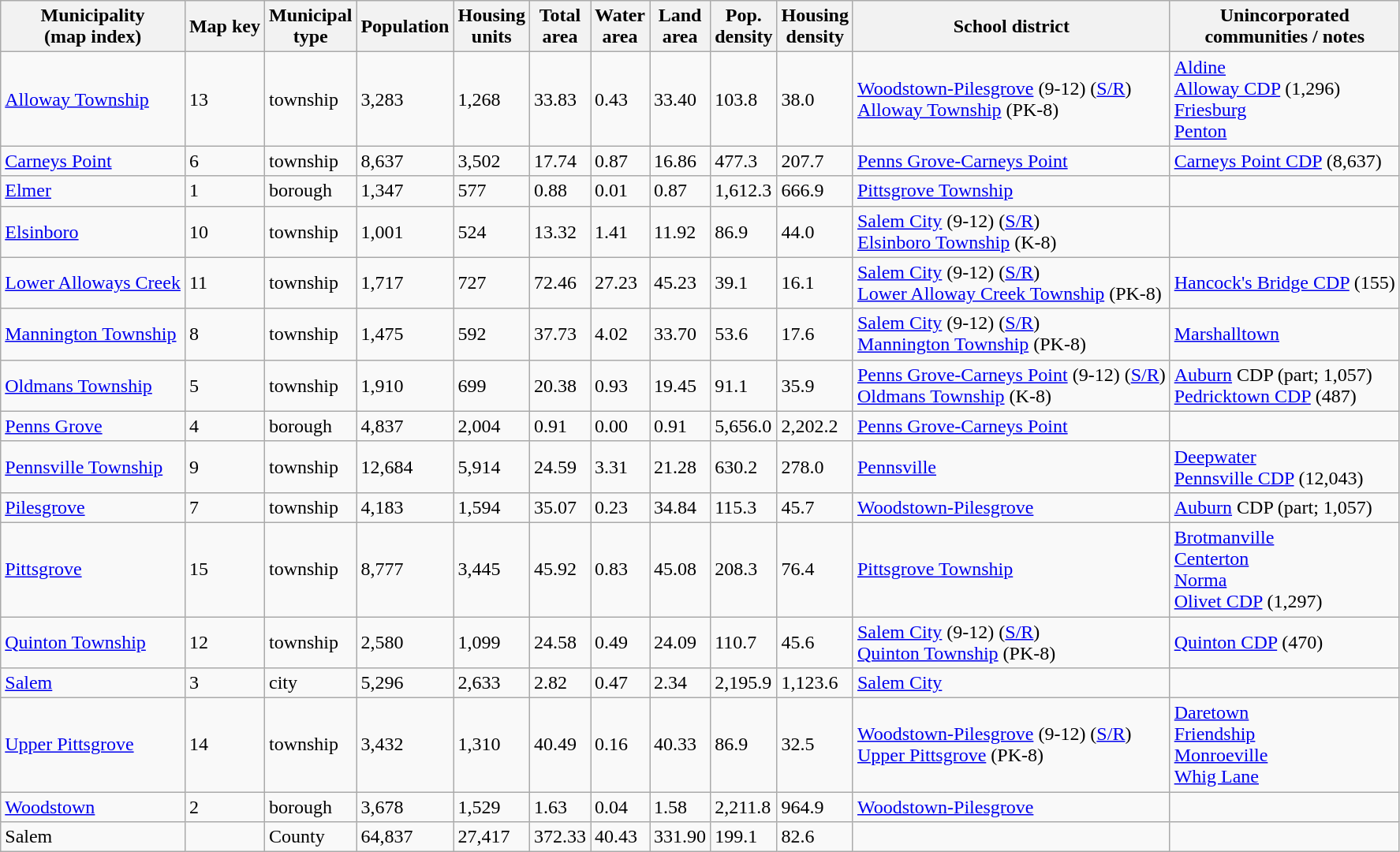<table class="wikitable sortable">
<tr>
<th>Municipality<br>(map index)</th>
<th>Map key</th>
<th>Municipal<br>type</th>
<th>Population</th>
<th>Housing<br>units</th>
<th>Total<br>area</th>
<th>Water<br>area</th>
<th>Land<br>area</th>
<th>Pop.<br>density</th>
<th>Housing<br>density</th>
<th>School district</th>
<th>Unincorporated<br>communities / notes</th>
</tr>
<tr>
<td><a href='#'>Alloway Township</a></td>
<td>13</td>
<td>township</td>
<td>3,283</td>
<td>1,268</td>
<td>33.83</td>
<td>0.43</td>
<td>33.40</td>
<td>103.8</td>
<td>38.0</td>
<td><a href='#'>Woodstown-Pilesgrove</a> (9-12) (<a href='#'>S/R</a>)<br><a href='#'>Alloway Township</a> (PK-8)</td>
<td><a href='#'>Aldine</a><br><a href='#'>Alloway CDP</a> (1,296)<br><a href='#'>Friesburg</a><br><a href='#'>Penton</a></td>
</tr>
<tr>
<td><a href='#'>Carneys Point</a></td>
<td>6</td>
<td>township</td>
<td>8,637</td>
<td>3,502</td>
<td>17.74</td>
<td>0.87</td>
<td>16.86</td>
<td>477.3</td>
<td>207.7</td>
<td><a href='#'>Penns Grove-Carneys Point</a></td>
<td><a href='#'>Carneys Point CDP</a> (8,637)</td>
</tr>
<tr>
<td><a href='#'>Elmer</a></td>
<td>1</td>
<td>borough</td>
<td>1,347</td>
<td>577</td>
<td>0.88</td>
<td>0.01</td>
<td>0.87</td>
<td>1,612.3</td>
<td>666.9</td>
<td><a href='#'>Pittsgrove Township</a></td>
<td></td>
</tr>
<tr>
<td><a href='#'>Elsinboro</a></td>
<td>10</td>
<td>township</td>
<td>1,001</td>
<td>524</td>
<td>13.32</td>
<td>1.41</td>
<td>11.92</td>
<td>86.9</td>
<td>44.0</td>
<td><a href='#'>Salem City</a> (9-12) (<a href='#'>S/R</a>)<br><a href='#'>Elsinboro Township</a> (K-8)</td>
<td></td>
</tr>
<tr>
<td><a href='#'>Lower Alloways Creek</a></td>
<td>11</td>
<td>township</td>
<td>1,717</td>
<td>727</td>
<td>72.46</td>
<td>27.23</td>
<td>45.23</td>
<td>39.1</td>
<td>16.1</td>
<td><a href='#'>Salem City</a> (9-12) (<a href='#'>S/R</a>)<br><a href='#'>Lower Alloway Creek Township</a> (PK-8)</td>
<td><a href='#'>Hancock's Bridge CDP</a> (155)</td>
</tr>
<tr>
<td><a href='#'>Mannington Township</a></td>
<td>8</td>
<td>township</td>
<td>1,475</td>
<td>592</td>
<td>37.73</td>
<td>4.02</td>
<td>33.70</td>
<td>53.6</td>
<td>17.6</td>
<td><a href='#'>Salem City</a> (9-12) (<a href='#'>S/R</a>)<br><a href='#'>Mannington Township</a> (PK-8)</td>
<td><a href='#'>Marshalltown</a></td>
</tr>
<tr>
<td><a href='#'>Oldmans Township</a></td>
<td>5</td>
<td>township</td>
<td>1,910</td>
<td>699</td>
<td>20.38</td>
<td>0.93</td>
<td>19.45</td>
<td>91.1</td>
<td>35.9</td>
<td><a href='#'>Penns Grove-Carneys Point</a> (9-12) (<a href='#'>S/R</a>)<br><a href='#'>Oldmans Township</a> (K-8)</td>
<td><a href='#'>Auburn</a> CDP (part; 1,057)<br><a href='#'>Pedricktown CDP</a> (487)</td>
</tr>
<tr>
<td><a href='#'>Penns Grove</a></td>
<td>4</td>
<td>borough</td>
<td>4,837</td>
<td>2,004</td>
<td>0.91</td>
<td>0.00</td>
<td>0.91</td>
<td>5,656.0</td>
<td>2,202.2</td>
<td><a href='#'>Penns Grove-Carneys Point</a></td>
<td></td>
</tr>
<tr>
<td><a href='#'>Pennsville Township</a></td>
<td>9</td>
<td>township</td>
<td>12,684</td>
<td>5,914</td>
<td>24.59</td>
<td>3.31</td>
<td>21.28</td>
<td>630.2</td>
<td>278.0</td>
<td><a href='#'>Pennsville</a></td>
<td><a href='#'>Deepwater</a><br><a href='#'>Pennsville CDP</a> (12,043)</td>
</tr>
<tr>
<td><a href='#'>Pilesgrove</a></td>
<td>7</td>
<td>township</td>
<td>4,183</td>
<td>1,594</td>
<td>35.07</td>
<td>0.23</td>
<td>34.84</td>
<td>115.3</td>
<td>45.7</td>
<td><a href='#'>Woodstown-Pilesgrove</a></td>
<td><a href='#'>Auburn</a> CDP (part; 1,057)</td>
</tr>
<tr>
<td><a href='#'>Pittsgrove</a></td>
<td>15</td>
<td>township</td>
<td>8,777</td>
<td>3,445</td>
<td>45.92</td>
<td>0.83</td>
<td>45.08</td>
<td>208.3</td>
<td>76.4</td>
<td><a href='#'>Pittsgrove Township</a></td>
<td><a href='#'>Brotmanville</a><br><a href='#'>Centerton</a><br><a href='#'>Norma</a><br><a href='#'>Olivet CDP</a> (1,297)</td>
</tr>
<tr>
<td><a href='#'>Quinton Township</a></td>
<td>12</td>
<td>township</td>
<td>2,580</td>
<td>1,099</td>
<td>24.58</td>
<td>0.49</td>
<td>24.09</td>
<td>110.7</td>
<td>45.6</td>
<td><a href='#'>Salem City</a> (9-12) (<a href='#'>S/R</a>)<br><a href='#'>Quinton Township</a> (PK-8)</td>
<td><a href='#'>Quinton CDP</a> (470)</td>
</tr>
<tr>
<td><a href='#'>Salem</a></td>
<td>3</td>
<td>city</td>
<td>5,296</td>
<td>2,633</td>
<td>2.82</td>
<td>0.47</td>
<td>2.34</td>
<td>2,195.9</td>
<td>1,123.6</td>
<td><a href='#'>Salem City</a></td>
<td></td>
</tr>
<tr>
<td><a href='#'>Upper Pittsgrove</a></td>
<td>14</td>
<td>township</td>
<td>3,432</td>
<td>1,310</td>
<td>40.49</td>
<td>0.16</td>
<td>40.33</td>
<td>86.9</td>
<td>32.5</td>
<td><a href='#'>Woodstown-Pilesgrove</a> (9-12) (<a href='#'>S/R</a>)<br><a href='#'>Upper Pittsgrove</a> (PK-8)</td>
<td><a href='#'>Daretown</a><br><a href='#'>Friendship</a><br><a href='#'>Monroeville</a><br><a href='#'>Whig Lane</a></td>
</tr>
<tr>
<td><a href='#'>Woodstown</a></td>
<td>2</td>
<td>borough</td>
<td>3,678</td>
<td>1,529</td>
<td>1.63</td>
<td>0.04</td>
<td>1.58</td>
<td>2,211.8</td>
<td>964.9</td>
<td><a href='#'>Woodstown-Pilesgrove</a></td>
<td></td>
</tr>
<tr>
<td>Salem</td>
<td></td>
<td>County</td>
<td>64,837</td>
<td>27,417</td>
<td>372.33</td>
<td>40.43</td>
<td>331.90</td>
<td>199.1</td>
<td>82.6</td>
<td></td>
<td></td>
</tr>
</table>
